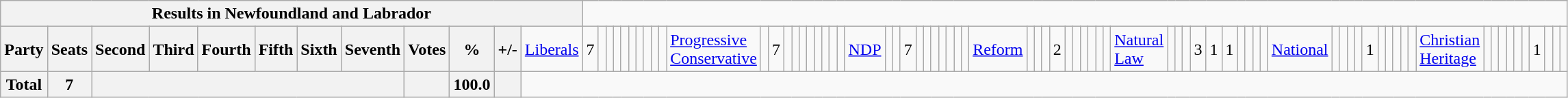<table class="wikitable">
<tr>
<th colspan=13>Results in Newfoundland and Labrador</th>
</tr>
<tr>
<th colspan=2>Party</th>
<th>Seats</th>
<th>Second</th>
<th>Third</th>
<th>Fourth</th>
<th>Fifth</th>
<th>Sixth</th>
<th>Seventh</th>
<th>Votes</th>
<th>%</th>
<th>+/-<br></th>
<td><a href='#'>Liberals</a></td>
<td align="right">7</td>
<td align="right"></td>
<td align="right"></td>
<td align="right"></td>
<td align="right"></td>
<td align="right"></td>
<td align="right"></td>
<td align="right"></td>
<td align="right"></td>
<td align="right"><br></td>
<td><a href='#'>Progressive Conservative</a></td>
<td align="right"></td>
<td align="right">7</td>
<td align="right"></td>
<td align="right"></td>
<td align="right"></td>
<td align="right"></td>
<td align="right"></td>
<td align="right"></td>
<td align="right"></td>
<td align="right"><br></td>
<td><a href='#'>NDP</a></td>
<td align="right"></td>
<td align="right"></td>
<td align="right">7</td>
<td align="right"></td>
<td align="right"></td>
<td align="right"></td>
<td align="right"></td>
<td align="right"></td>
<td align="right"></td>
<td align="right"><br></td>
<td><a href='#'>Reform</a></td>
<td align="right"></td>
<td align="right"></td>
<td align="right"></td>
<td align="right">2</td>
<td align="right"></td>
<td align="right"></td>
<td align="right"></td>
<td align="right"></td>
<td align="right"></td>
<td align="right"><br></td>
<td><a href='#'>Natural Law</a></td>
<td align="right"></td>
<td align="right"></td>
<td align="right"></td>
<td align="right">3</td>
<td align="right">1</td>
<td align="right">1</td>
<td align="right"></td>
<td align="right"></td>
<td align="right"></td>
<td align="right"><br></td>
<td><a href='#'>National</a></td>
<td align="right"></td>
<td align="right"></td>
<td align="right"></td>
<td align="right"></td>
<td align="right">1</td>
<td align="right"></td>
<td align="right"></td>
<td align="right"></td>
<td align="right"></td>
<td align="right"><br></td>
<td><a href='#'>Christian Heritage</a></td>
<td align="right"></td>
<td align="right"></td>
<td align="right"></td>
<td align="right"></td>
<td align="right"></td>
<td align="right"></td>
<td align="right">1</td>
<td align="right"></td>
<td align="right"></td>
<td align="right"></td>
</tr>
<tr>
<th colspan="2">Total</th>
<th>7</th>
<th colspan="6"></th>
<th></th>
<th>100.0</th>
<th></th>
</tr>
</table>
